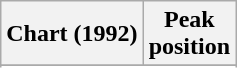<table class="wikitable">
<tr>
<th align="left">Chart (1992)</th>
<th align="center">Peak<br>position</th>
</tr>
<tr>
</tr>
<tr>
</tr>
</table>
